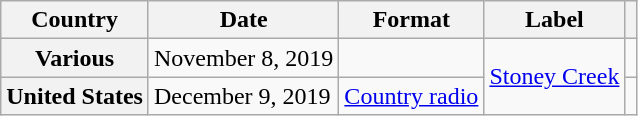<table class="wikitable plainrowheaders">
<tr>
<th>Country</th>
<th>Date</th>
<th>Format</th>
<th>Label</th>
<th></th>
</tr>
<tr>
<th scope="row">Various</th>
<td>November 8, 2019</td>
<td></td>
<td rowspan="2"><a href='#'>Stoney Creek</a></td>
<td></td>
</tr>
<tr>
<th scope="row">United States</th>
<td>December 9, 2019</td>
<td><a href='#'>Country radio</a></td>
<td></td>
</tr>
</table>
